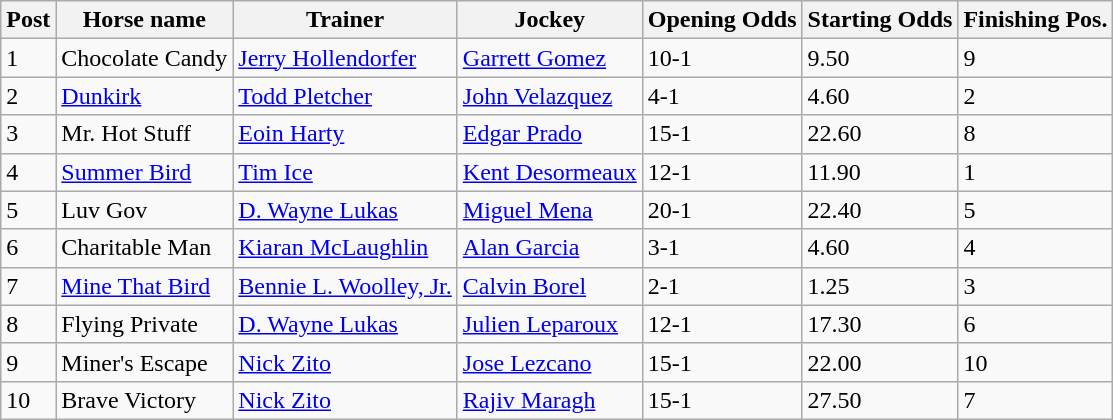<table class="wikitable sortable">
<tr>
<th>Post</th>
<th>Horse name</th>
<th>Trainer</th>
<th>Jockey</th>
<th>Opening Odds</th>
<th>Starting Odds</th>
<th>Finishing Pos.</th>
</tr>
<tr>
<td>1</td>
<td>Chocolate Candy</td>
<td><a href='#'>Jerry Hollendorfer</a></td>
<td><a href='#'>Garrett Gomez</a></td>
<td>10-1</td>
<td>9.50</td>
<td>9</td>
</tr>
<tr>
<td>2</td>
<td><a href='#'>Dunkirk</a></td>
<td><a href='#'>Todd Pletcher</a></td>
<td><a href='#'>John Velazquez</a></td>
<td>4-1</td>
<td>4.60</td>
<td>2</td>
</tr>
<tr>
<td>3</td>
<td>Mr. Hot Stuff</td>
<td><a href='#'>Eoin Harty</a></td>
<td><a href='#'>Edgar Prado</a></td>
<td>15-1</td>
<td>22.60</td>
<td>8</td>
</tr>
<tr>
<td>4</td>
<td><a href='#'>Summer Bird</a></td>
<td><a href='#'>Tim Ice</a></td>
<td><a href='#'>Kent Desormeaux</a></td>
<td>12-1</td>
<td>11.90</td>
<td>1</td>
</tr>
<tr>
<td>5</td>
<td>Luv Gov</td>
<td><a href='#'>D. Wayne Lukas</a></td>
<td><a href='#'>Miguel Mena</a></td>
<td>20-1</td>
<td>22.40</td>
<td>5</td>
</tr>
<tr>
<td>6</td>
<td>Charitable Man</td>
<td><a href='#'>Kiaran McLaughlin</a></td>
<td><a href='#'>Alan Garcia</a></td>
<td>3-1</td>
<td>4.60</td>
<td>4</td>
</tr>
<tr>
<td>7</td>
<td><a href='#'>Mine That Bird</a></td>
<td><a href='#'>Bennie L. Woolley, Jr.</a></td>
<td><a href='#'>Calvin Borel</a></td>
<td>2-1</td>
<td>1.25</td>
<td>3</td>
</tr>
<tr>
<td>8</td>
<td>Flying Private</td>
<td><a href='#'>D. Wayne Lukas</a></td>
<td><a href='#'>Julien Leparoux</a></td>
<td>12-1</td>
<td>17.30</td>
<td>6</td>
</tr>
<tr>
<td>9</td>
<td>Miner's Escape</td>
<td><a href='#'>Nick Zito</a></td>
<td><a href='#'>Jose Lezcano</a></td>
<td>15-1</td>
<td>22.00</td>
<td>10</td>
</tr>
<tr>
<td>10</td>
<td>Brave Victory</td>
<td><a href='#'>Nick Zito</a></td>
<td><a href='#'>Rajiv Maragh</a></td>
<td>15-1</td>
<td>27.50</td>
<td>7</td>
</tr>
</table>
